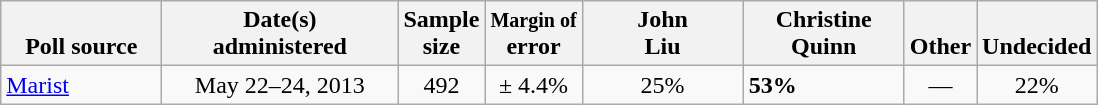<table class="wikitable">
<tr valign= bottom>
<th style="width:100px;">Poll source</th>
<th style="width:150px;">Date(s)<br>administered</th>
<th class=small>Sample<br>size</th>
<th class=small><small>Margin of</small><br>error</th>
<th style="width:100px;">John<br>Liu</th>
<th style="width:100px;">Christine<br>Quinn</th>
<th>Other</th>
<th>Undecided</th>
</tr>
<tr>
<td><a href='#'>Marist</a></td>
<td align=center>May 22–24, 2013</td>
<td align=center>492</td>
<td align=center>± 4.4%</td>
<td align=center>25%</td>
<td><strong>53%</strong></td>
<td align=center>—</td>
<td align=center>22%</td>
</tr>
</table>
